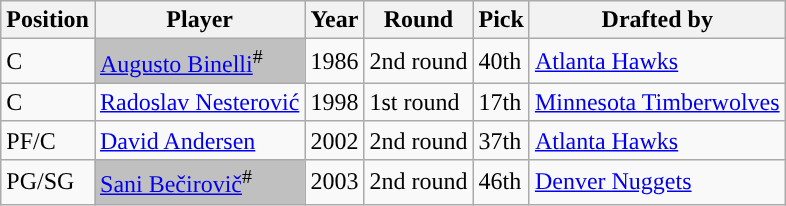<table class="wikitable sortable" style="text-align: left;">
<tr>
<th>Position</th>
<th>Player</th>
<th>Year</th>
<th>Round</th>
<th>Pick</th>
<th>Drafted by</th>
</tr>
<tr>
<td>C</td>
<td style="background:silver;"> <a href='#'>Augusto Binelli</a><sup>#</sup></td>
<td>1986</td>
<td>2nd round</td>
<td>40th</td>
<td><a href='#'>Atlanta Hawks</a></td>
</tr>
<tr>
<td>C</td>
<td> <a href='#'>Radoslav Nesterović</a></td>
<td>1998</td>
<td>1st round</td>
<td>17th</td>
<td><a href='#'>Minnesota Timberwolves</a></td>
</tr>
<tr>
<td>PF/C</td>
<td> <a href='#'>David Andersen</a></td>
<td>2002</td>
<td>2nd round</td>
<td>37th</td>
<td><a href='#'>Atlanta Hawks</a></td>
</tr>
<tr>
<td>PG/SG</td>
<td style="background:silver;"> <a href='#'>Sani Bečirovič</a><sup>#</sup></td>
<td>2003</td>
<td>2nd round</td>
<td>46th</td>
<td><a href='#'>Denver Nuggets</a></td>
</tr>
</table>
